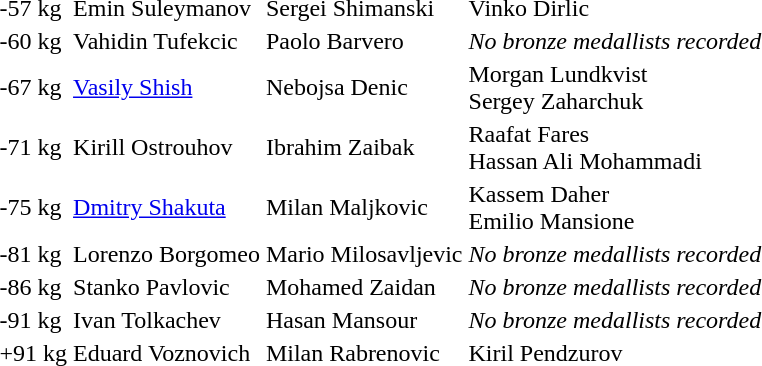<table>
<tr>
<td>-57 kg</td>
<td>Emin Suleymanov </td>
<td>Sergei Shimanski </td>
<td>Vinko Dirlic </td>
</tr>
<tr>
<td>-60 kg</td>
<td>Vahidin Tufekcic </td>
<td>Paolo Barvero </td>
<td><em>No bronze medallists recorded</em></td>
</tr>
<tr>
<td>-67 kg</td>
<td><a href='#'>Vasily Shish</a> </td>
<td>Nebojsa Denic </td>
<td>Morgan Lundkvist <br>Sergey Zaharchuk </td>
</tr>
<tr>
<td>-71 kg</td>
<td>Kirill Ostrouhov </td>
<td>Ibrahim Zaibak </td>
<td>Raafat Fares <br>Hassan Ali Mohammadi </td>
</tr>
<tr>
<td>-75 kg</td>
<td><a href='#'>Dmitry Shakuta</a> </td>
<td>Milan Maljkovic </td>
<td>Kassem Daher <br>Emilio Mansione </td>
</tr>
<tr>
<td>-81 kg</td>
<td>Lorenzo Borgomeo </td>
<td>Mario Milosavljevic </td>
<td><em>No bronze medallists recorded</em></td>
</tr>
<tr>
<td>-86 kg</td>
<td>Stanko Pavlovic </td>
<td>Mohamed Zaidan </td>
<td><em>No bronze medallists recorded</em></td>
</tr>
<tr>
<td>-91 kg</td>
<td>Ivan Tolkachev </td>
<td>Hasan Mansour </td>
<td><em>No bronze medallists recorded</em></td>
</tr>
<tr>
<td>+91 kg</td>
<td>Eduard Voznovich </td>
<td>Milan Rabrenovic </td>
<td>Kiril Pendzurov </td>
</tr>
<tr>
</tr>
</table>
